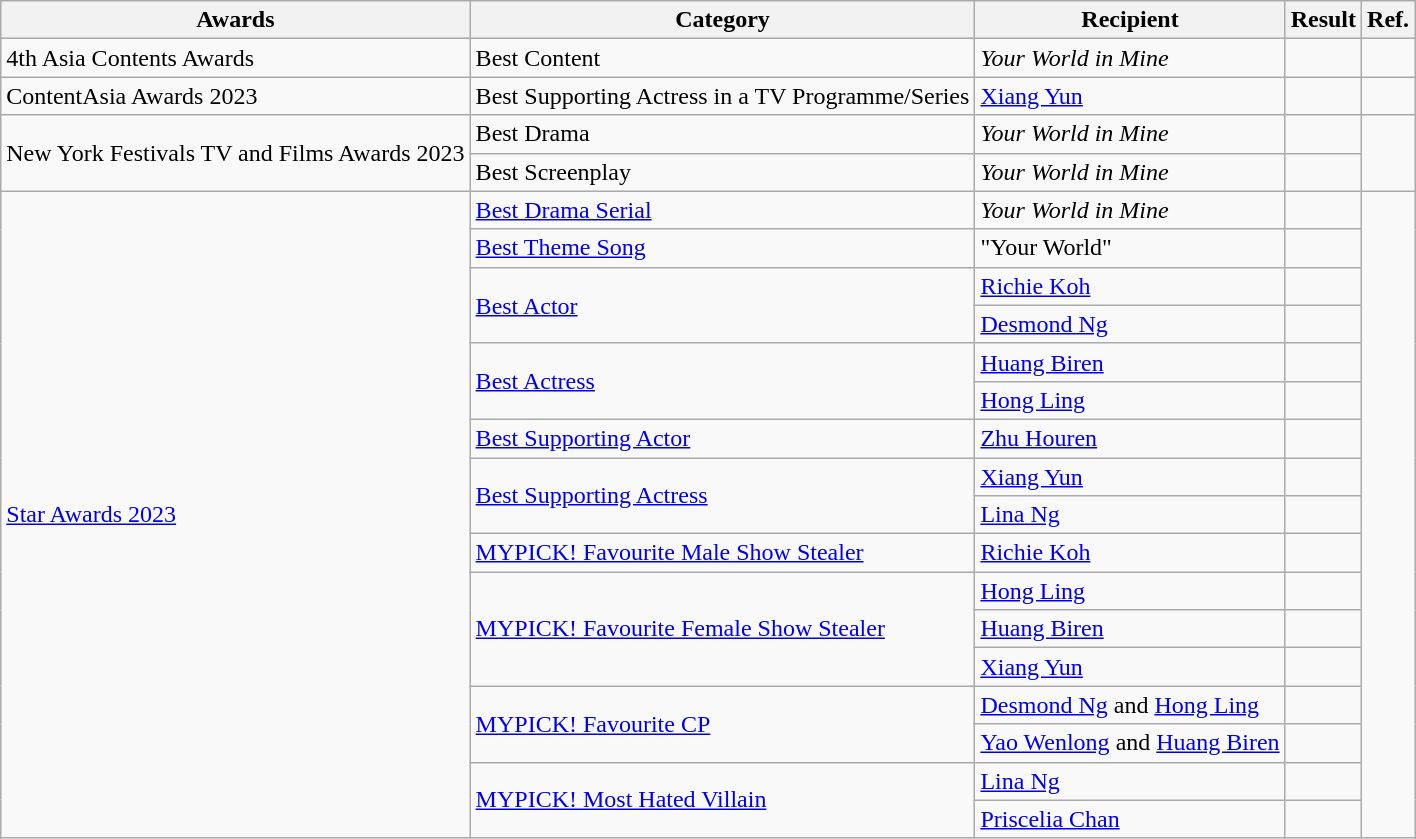<table class="wikitable">
<tr>
<th>Awards</th>
<th>Category</th>
<th>Recipient</th>
<th>Result</th>
<th>Ref.</th>
</tr>
<tr>
<td>4th Asia Contents Awards</td>
<td>Best Content</td>
<td><em>Your World in Mine</em></td>
<td></td>
<td></td>
</tr>
<tr>
<td>ContentAsia Awards 2023</td>
<td>Best Supporting Actress in a TV Programme/Series</td>
<td><a href='#'>Xiang Yun</a></td>
<td></td>
<td></td>
</tr>
<tr>
<td rowspan=2>New York Festivals TV and Films Awards 2023</td>
<td>Best Drama</td>
<td><em>Your World in Mine</em></td>
<td></td>
<td rowspan=2></td>
</tr>
<tr>
<td>Best Screenplay</td>
<td><em>Your World in Mine</em></td>
<td></td>
</tr>
<tr>
<td rowspan=17><a href='#'>Star Awards 2023</a></td>
<td><a href='#'>Best Drama Serial</a></td>
<td><em>Your World in Mine</em></td>
<td></td>
<td rowspan=17></td>
</tr>
<tr>
<td><a href='#'>Best Theme Song</a></td>
<td>"Your World"</td>
<td></td>
</tr>
<tr>
<td rowspan=2><a href='#'>Best Actor</a></td>
<td><a href='#'>Richie Koh</a></td>
<td></td>
</tr>
<tr>
<td><a href='#'>Desmond Ng</a></td>
<td></td>
</tr>
<tr>
<td rowspan=2><a href='#'>Best Actress</a></td>
<td><a href='#'>Huang Biren</a></td>
<td></td>
</tr>
<tr>
<td><a href='#'>Hong Ling</a></td>
<td></td>
</tr>
<tr>
<td><a href='#'>Best Supporting Actor</a></td>
<td><a href='#'>Zhu Houren</a></td>
<td></td>
</tr>
<tr>
<td rowspan=2><a href='#'>Best Supporting Actress</a></td>
<td><a href='#'>Xiang Yun</a></td>
<td></td>
</tr>
<tr>
<td><a href='#'>Lina Ng</a></td>
<td></td>
</tr>
<tr>
<td><a href='#'>MYPICK! Favourite Male Show Stealer</a></td>
<td><a href='#'>Richie Koh</a></td>
<td></td>
</tr>
<tr>
<td rowspan=3><a href='#'>MYPICK! Favourite Female Show Stealer</a></td>
<td><a href='#'>Hong Ling</a></td>
<td></td>
</tr>
<tr>
<td><a href='#'>Huang Biren</a></td>
<td></td>
</tr>
<tr>
<td><a href='#'>Xiang Yun</a></td>
<td></td>
</tr>
<tr>
<td rowspan=2><a href='#'>MYPICK! Favourite CP</a></td>
<td><a href='#'>Desmond Ng</a> and <a href='#'>Hong Ling</a></td>
<td></td>
</tr>
<tr>
<td><a href='#'>Yao Wenlong</a> and <a href='#'>Huang Biren</a></td>
<td></td>
</tr>
<tr>
<td rowspan=2><a href='#'>MYPICK! Most Hated Villain</a></td>
<td><a href='#'>Lina Ng</a></td>
<td></td>
</tr>
<tr>
<td><a href='#'>Priscelia Chan</a></td>
<td></td>
</tr>
</table>
